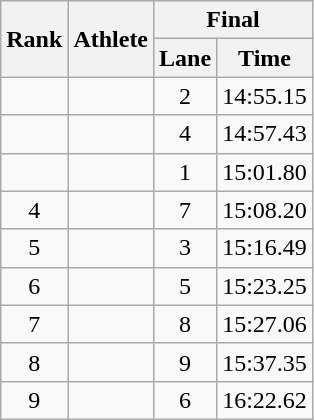<table class="wikitable sortable"  style="text-align:center">
<tr>
<th rowspan="2" data-sort-type=number>Rank</th>
<th rowspan="2">Athlete</th>
<th colspan="2">Final</th>
</tr>
<tr>
<th>Lane</th>
<th>Time</th>
</tr>
<tr>
<td></td>
<td align="left"></td>
<td>2</td>
<td>14:55.15</td>
</tr>
<tr>
<td></td>
<td align="left"></td>
<td>4</td>
<td>14:57.43</td>
</tr>
<tr>
<td></td>
<td align="left"></td>
<td>1</td>
<td>15:01.80</td>
</tr>
<tr>
<td>4</td>
<td align="left"></td>
<td>7</td>
<td>15:08.20</td>
</tr>
<tr>
<td>5</td>
<td align="left"></td>
<td>3</td>
<td>15:16.49</td>
</tr>
<tr>
<td>6</td>
<td align="left"></td>
<td>5</td>
<td>15:23.25</td>
</tr>
<tr>
<td>7</td>
<td align="left"></td>
<td>8</td>
<td>15:27.06</td>
</tr>
<tr>
<td>8</td>
<td align="left"></td>
<td>9</td>
<td>15:37.35</td>
</tr>
<tr>
<td>9</td>
<td align="left"></td>
<td>6</td>
<td>16:22.62</td>
</tr>
</table>
